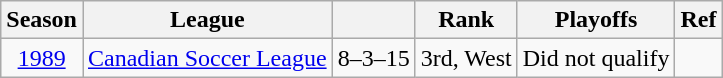<table class="wikitable" style="text-align: center;">
<tr>
<th>Season</th>
<th>League</th>
<th></th>
<th>Rank</th>
<th>Playoffs</th>
<th>Ref</th>
</tr>
<tr>
<td><a href='#'>1989</a></td>
<td><a href='#'>Canadian Soccer League</a></td>
<td>8–3–15</td>
<td>3rd, West</td>
<td>Did not qualify</td>
<td></td>
</tr>
</table>
